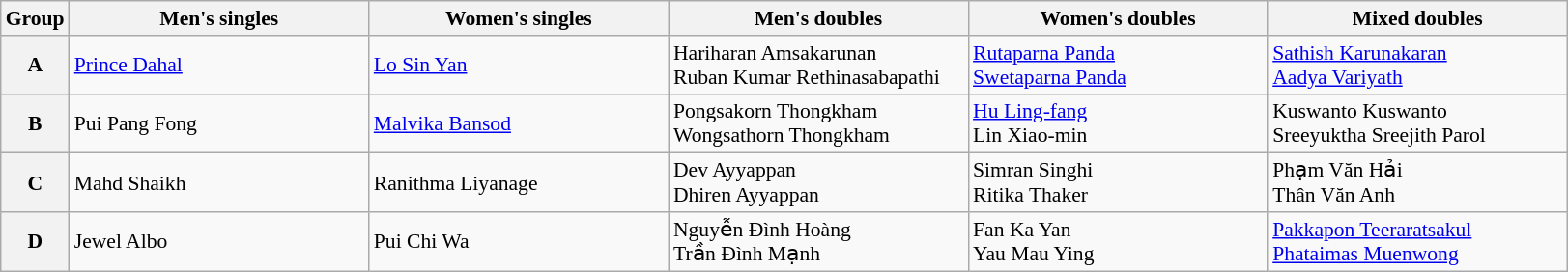<table class="wikitable" style="font-size:90%">
<tr>
<th>Group</th>
<th width="200">Men's singles</th>
<th width="200">Women's singles</th>
<th width="200">Men's doubles</th>
<th width="200">Women's doubles</th>
<th width="200">Mixed doubles</th>
</tr>
<tr>
<th>A</th>
<td> <a href='#'>Prince Dahal</a></td>
<td> <a href='#'>Lo Sin Yan</a></td>
<td> Hariharan Amsakarunan<br> Ruban Kumar Rethinasabapathi</td>
<td> <a href='#'>Rutaparna Panda</a><br> <a href='#'>Swetaparna Panda</a></td>
<td> <a href='#'>Sathish Karunakaran</a><br> <a href='#'>Aadya Variyath</a></td>
</tr>
<tr>
<th>B</th>
<td> Pui Pang Fong</td>
<td> <a href='#'>Malvika Bansod</a></td>
<td> Pongsakorn Thongkham<br> Wongsathorn Thongkham</td>
<td> <a href='#'>Hu Ling-fang</a><br> Lin Xiao-min</td>
<td> Kuswanto Kuswanto<br> Sreeyuktha Sreejith Parol</td>
</tr>
<tr>
<th>C</th>
<td> Mahd Shaikh</td>
<td> Ranithma Liyanage</td>
<td> Dev Ayyappan<br> Dhiren Ayyappan</td>
<td> Simran Singhi<br> Ritika Thaker</td>
<td> Phạm Văn Hải<br> Thân Văn Anh</td>
</tr>
<tr>
<th>D</th>
<td> Jewel Albo</td>
<td> Pui Chi Wa</td>
<td> Nguyễn Đình Hoàng<br> Trần Đình Mạnh</td>
<td> Fan Ka Yan<br> Yau Mau Ying</td>
<td> <a href='#'>Pakkapon Teeraratsakul</a><br> <a href='#'>Phataimas Muenwong</a></td>
</tr>
</table>
